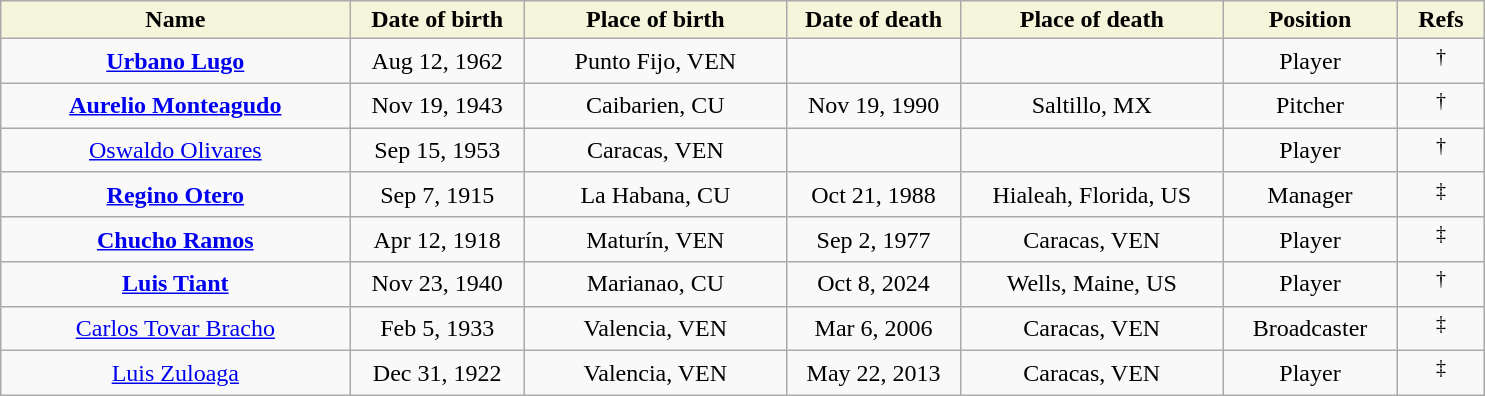<table class="wikitable">
<tr>
<th style="background:#F5F5DC;" width=20%>Name</th>
<th width=10% style="background:#F5F5DC;">Date of birth</th>
<th width=15% style="background:#F5F5DC;">Place of birth</th>
<th width=10% style="background:#F5F5DC;">Date of death</th>
<th width=15% style="background:#F5F5DC;">Place of death</th>
<th width=10% style="background:#F5F5DC;">Position</th>
<th width=5% style="background:#F5F5DC;">Refs</th>
</tr>
<tr align=center>
<td><strong><a href='#'>Urbano Lugo</a></strong></td>
<td>Aug 12, 1962</td>
<td>Punto Fijo, VEN</td>
<td></td>
<td></td>
<td>Player</td>
<td><sup> † </sup> </td>
</tr>
<tr align=center>
<td><strong><a href='#'>Aurelio Monteagudo</a></strong></td>
<td>Nov 19, 1943</td>
<td>Caibarien, CU</td>
<td>Nov 19, 1990</td>
<td>Saltillo, MX</td>
<td>Pitcher</td>
<td><sup> † </sup> </td>
</tr>
<tr align=center>
<td><a href='#'>Oswaldo Olivares</a></td>
<td>Sep 15, 1953</td>
<td>Caracas, VEN</td>
<td></td>
<td></td>
<td>Player</td>
<td><sup> † </sup> </td>
</tr>
<tr align=center>
<td><strong><a href='#'>Regino Otero</a></strong></td>
<td>Sep 7, 1915</td>
<td>La Habana, CU</td>
<td>Oct 21, 1988</td>
<td>Hialeah, Florida, US</td>
<td>Manager</td>
<td><sup> ‡</sup> </td>
</tr>
<tr align=center>
<td><strong><a href='#'>Chucho Ramos</a></strong></td>
<td>Apr 12, 1918</td>
<td>Maturín, VEN</td>
<td>Sep 2, 1977</td>
<td>Caracas, VEN</td>
<td>Player</td>
<td><sup> ‡</sup> </td>
</tr>
<tr align=center>
<td><strong><a href='#'>Luis Tiant</a></strong></td>
<td>Nov 23, 1940</td>
<td>Marianao, CU</td>
<td>Oct 8, 2024</td>
<td>Wells, Maine, US</td>
<td>Player</td>
<td><sup> † </sup> </td>
</tr>
<tr align=center>
<td><a href='#'>Carlos Tovar Bracho</a></td>
<td>Feb 5, 1933</td>
<td>Valencia, VEN</td>
<td>Mar 6, 2006</td>
<td>Caracas, VEN</td>
<td>Broadcaster</td>
<td><sup> ‡</sup> </td>
</tr>
<tr align=center>
<td><a href='#'>Luis Zuloaga</a></td>
<td>Dec 31, 1922</td>
<td>Valencia, VEN</td>
<td>May 22, 2013</td>
<td>Caracas, VEN</td>
<td>Player</td>
<td><sup> ‡</sup> </td>
</tr>
</table>
